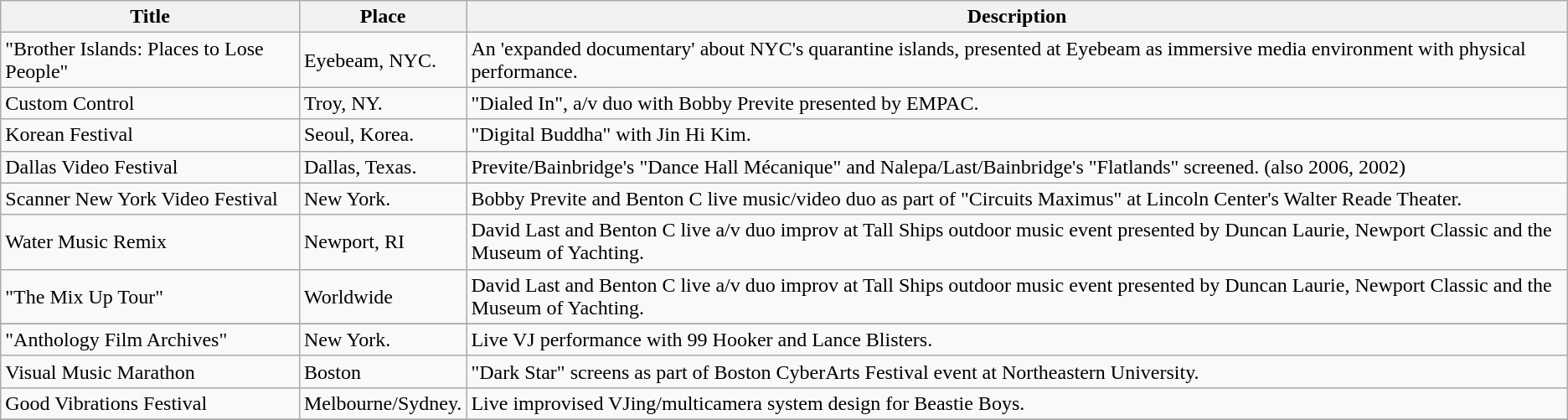<table class="wikitable">
<tr>
<th>Title</th>
<th>Place</th>
<th>Description</th>
</tr>
<tr>
<td>"Brother Islands: Places to Lose People"</td>
<td>Eyebeam, NYC.</td>
<td>An 'expanded documentary' about NYC's quarantine islands, presented at Eyebeam as immersive media environment with physical performance.</td>
</tr>
<tr>
<td>Custom Control</td>
<td>Troy, NY.</td>
<td>"Dialed In", a/v duo with Bobby Previte presented by EMPAC.</td>
</tr>
<tr>
<td>Korean Festival</td>
<td>Seoul, Korea.</td>
<td>"Digital Buddha" with Jin Hi Kim.</td>
</tr>
<tr>
<td>Dallas Video Festival</td>
<td>Dallas, Texas.</td>
<td>Previte/Bainbridge's "Dance Hall Mécanique" and Nalepa/Last/Bainbridge's "Flatlands" screened. (also 2006, 2002)</td>
</tr>
<tr>
<td>Scanner New York Video Festival</td>
<td>New York.</td>
<td>Bobby Previte and Benton C live music/video duo as part of "Circuits Maximus" at Lincoln Center's Walter Reade Theater.</td>
</tr>
<tr>
<td>Water Music Remix</td>
<td>Newport, RI</td>
<td>David Last and Benton C live a/v duo improv at Tall Ships outdoor music event presented by Duncan Laurie, Newport Classic and the Museum of Yachting.</td>
</tr>
<tr>
<td>"The Mix Up Tour"</td>
<td>Worldwide</td>
<td>David Last and Benton C live a/v duo improv at Tall Ships outdoor music event presented by Duncan Laurie, Newport Classic and the Museum of Yachting.</td>
</tr>
<tr Video creation and art direction for Beastie Boys tour, displayed on multiple RGB LED screens designed by artfag, LLC, including a Calderesque video mobile.>
</tr>
<tr>
<td>"Anthology Film Archives"</td>
<td>New York.</td>
<td>Live VJ performance with 99 Hooker and Lance Blisters.</td>
</tr>
<tr>
<td>Visual Music Marathon</td>
<td>Boston</td>
<td>"Dark Star" screens as part of Boston CyberArts Festival event at Northeastern University.</td>
</tr>
<tr>
<td>Good Vibrations Festival</td>
<td>Melbourne/Sydney.</td>
<td>Live improvised VJing/multicamera system design for Beastie Boys.</td>
</tr>
<tr>
</tr>
</table>
